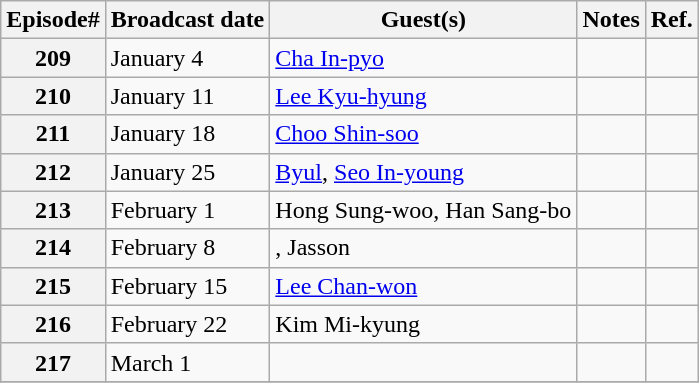<table class="wikitable">
<tr>
<th>Episode#</th>
<th>Broadcast date</th>
<th>Guest(s)</th>
<th>Notes</th>
<th>Ref.</th>
</tr>
<tr>
<th>209</th>
<td>January 4</td>
<td><a href='#'>Cha In-pyo</a></td>
<td></td>
<td></td>
</tr>
<tr>
<th>210</th>
<td>January 11</td>
<td><a href='#'>Lee Kyu-hyung</a></td>
<td></td>
<td></td>
</tr>
<tr>
<th>211</th>
<td>January 18</td>
<td><a href='#'>Choo Shin-soo</a></td>
<td></td>
<td></td>
</tr>
<tr>
<th>212</th>
<td>January 25</td>
<td><a href='#'>Byul</a>, <a href='#'>Seo In-young</a></td>
<td></td>
<td></td>
</tr>
<tr>
<th>213</th>
<td>February 1</td>
<td>Hong Sung-woo, Han Sang-bo</td>
<td></td>
<td></td>
</tr>
<tr>
<th>214</th>
<td>February 8</td>
<td>, Jasson</td>
<td></td>
<td></td>
</tr>
<tr>
<th>215</th>
<td>February 15</td>
<td><a href='#'>Lee Chan-won</a></td>
<td></td>
<td></td>
</tr>
<tr>
<th>216</th>
<td>February 22</td>
<td>Kim Mi-kyung</td>
<td></td>
<td></td>
</tr>
<tr>
<th>217</th>
<td>March 1</td>
<td></td>
<td></td>
<td></td>
</tr>
<tr>
</tr>
</table>
